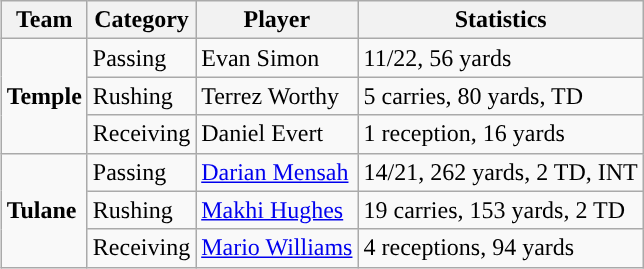<table class="wikitable" style="float: right;">
<tr>
<th>Team</th>
<th>Category</th>
<th>Player</th>
<th>Statistics</th>
</tr>
<tr>
<td rowspan=3><strong>Temple</strong></td>
<td>Passing</td>
<td>Evan Simon</td>
<td>11/22, 56 yards</td>
</tr>
<tr>
<td>Rushing</td>
<td>Terrez Worthy</td>
<td>5 carries, 80 yards, TD</td>
</tr>
<tr>
<td>Receiving</td>
<td>Daniel Evert</td>
<td>1 reception, 16 yards</td>
</tr>
<tr>
<td rowspan=3><strong>Tulane</strong></td>
<td>Passing</td>
<td><a href='#'>Darian Mensah</a></td>
<td>14/21, 262 yards, 2 TD, INT</td>
</tr>
<tr>
<td>Rushing</td>
<td><a href='#'>Makhi Hughes</a></td>
<td>19 carries, 153 yards, 2 TD</td>
</tr>
<tr>
<td>Receiving</td>
<td><a href='#'>Mario Williams</a></td>
<td>4 receptions, 94 yards</td>
</tr>
</table>
